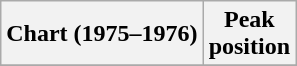<table class="wikitable sortable">
<tr>
<th align="center">Chart (1975–1976)</th>
<th align="center">Peak<br>position</th>
</tr>
<tr>
</tr>
</table>
